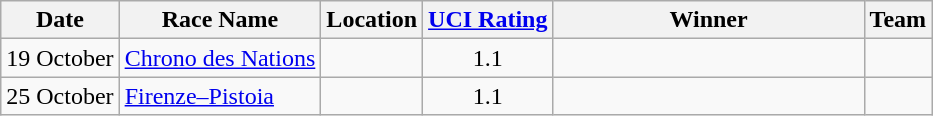<table class="wikitable sortable">
<tr>
<th>Date</th>
<th>Race Name</th>
<th>Location</th>
<th><a href='#'>UCI Rating</a></th>
<th width=200px>Winner</th>
<th>Team</th>
</tr>
<tr>
<td>19 October</td>
<td><a href='#'>Chrono des Nations</a></td>
<td></td>
<td align=center>1.1</td>
<td></td>
<td></td>
</tr>
<tr>
<td>25 October</td>
<td><a href='#'>Firenze–Pistoia</a></td>
<td></td>
<td align=center>1.1</td>
<td></td>
<td></td>
</tr>
</table>
